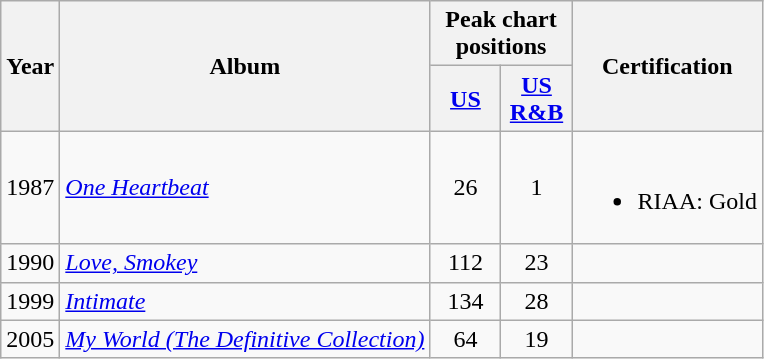<table class="wikitable">
<tr>
<th rowspan="2">Year</th>
<th rowspan="2">Album</th>
<th colspan="2">Peak chart positions</th>
<th rowspan="2">Certification</th>
</tr>
<tr>
<th style="width:40px;"><a href='#'>US</a><br></th>
<th style="width:40px;"><a href='#'>US<br>R&B</a><br></th>
</tr>
<tr>
<td>1987</td>
<td><em><a href='#'>One Heartbeat</a></em></td>
<td align="center">26</td>
<td align="center">1</td>
<td><br><ul><li>RIAA: Gold</li></ul></td>
</tr>
<tr>
<td>1990</td>
<td><em><a href='#'>Love, Smokey</a></em></td>
<td align="center">112</td>
<td align="center">23</td>
<td></td>
</tr>
<tr>
<td>1999</td>
<td><em><a href='#'>Intimate</a></em></td>
<td align="center">134</td>
<td align="center">28</td>
<td></td>
</tr>
<tr>
<td>2005</td>
<td><em><a href='#'>My World (The Definitive Collection)</a></em></td>
<td align="center">64</td>
<td align="center">19</td>
<td></td>
</tr>
</table>
